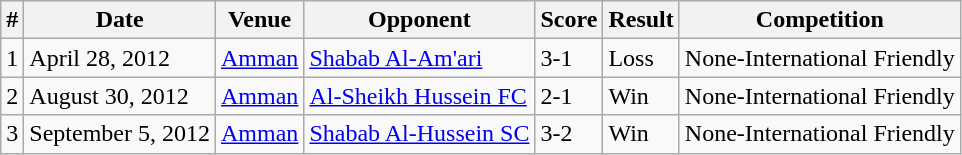<table class="wikitable">
<tr>
<th>#</th>
<th>Date</th>
<th>Venue</th>
<th>Opponent</th>
<th>Score</th>
<th>Result</th>
<th>Competition</th>
</tr>
<tr>
<td>1</td>
<td>April 28, 2012</td>
<td><a href='#'>Amman</a></td>
<td> <a href='#'>Shabab Al-Am'ari</a></td>
<td>3-1</td>
<td>Loss</td>
<td>None-International Friendly</td>
</tr>
<tr>
<td>2</td>
<td>August 30, 2012</td>
<td><a href='#'>Amman</a></td>
<td> <a href='#'>Al-Sheikh Hussein FC</a></td>
<td>2-1</td>
<td>Win</td>
<td>None-International Friendly</td>
</tr>
<tr>
<td>3</td>
<td>September 5, 2012</td>
<td><a href='#'>Amman</a></td>
<td> <a href='#'>Shabab Al-Hussein SC</a></td>
<td>3-2</td>
<td>Win</td>
<td>None-International Friendly</td>
</tr>
</table>
